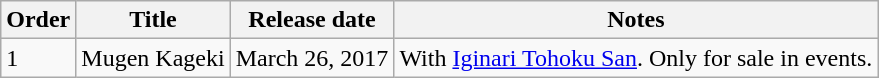<table class="wikitable">
<tr>
<th>Order</th>
<th>Title</th>
<th>Release date</th>
<th>Notes</th>
</tr>
<tr>
<td>1</td>
<td>Mugen Kageki</td>
<td>March 26, 2017</td>
<td>With <a href='#'>Iginari Tohoku San</a>. Only for sale in events.</td>
</tr>
</table>
